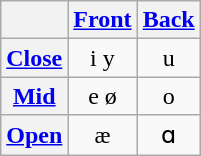<table class="wikitable" style="text-align:center">
<tr>
<th></th>
<th><a href='#'>Front</a></th>
<th><a href='#'>Back</a></th>
</tr>
<tr align="center">
<th><a href='#'>Close</a></th>
<td>i y</td>
<td>u</td>
</tr>
<tr>
<th><a href='#'>Mid</a></th>
<td>e ø</td>
<td>o</td>
</tr>
<tr align="center">
<th><a href='#'>Open</a></th>
<td>æ</td>
<td>ɑ</td>
</tr>
</table>
